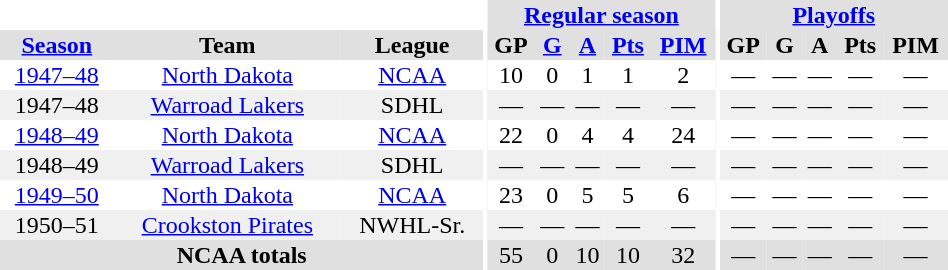<table border="0" cellpadding="1" cellspacing="0" style="text-align:center; width:50%">
<tr bgcolor="#e0e0e0">
<th colspan="3" bgcolor="#ffffff"></th>
<th rowspan="99" bgcolor="#ffffff"></th>
<th colspan="5"><a href='#'>Regular season</a></th>
<th rowspan="99" bgcolor="#ffffff"></th>
<th colspan="5"><a href='#'>Playoffs</a></th>
</tr>
<tr bgcolor="#e0e0e0">
<th><a href='#'>Season</a></th>
<th>Team</th>
<th>League</th>
<th>GP</th>
<th><a href='#'>G</a></th>
<th><a href='#'>A</a></th>
<th><a href='#'>Pts</a></th>
<th><a href='#'>PIM</a></th>
<th>GP</th>
<th>G</th>
<th>A</th>
<th>Pts</th>
<th>PIM</th>
</tr>
<tr>
<td><a href='#'>1947–48</a></td>
<td><a href='#'>North Dakota</a></td>
<td><a href='#'>NCAA</a></td>
<td>10</td>
<td>0</td>
<td>1</td>
<td>1</td>
<td>2</td>
<td>—</td>
<td>—</td>
<td>—</td>
<td>—</td>
<td>—</td>
</tr>
<tr bgcolor="#f0f0f0">
<td>1947–48</td>
<td><a href='#'>Warroad Lakers</a></td>
<td>SDHL</td>
<td>—</td>
<td>—</td>
<td>—</td>
<td>—</td>
<td>—</td>
<td>—</td>
<td>—</td>
<td>—</td>
<td>—</td>
<td>—</td>
</tr>
<tr>
<td><a href='#'>1948–49</a></td>
<td><a href='#'>North Dakota</a></td>
<td><a href='#'>NCAA</a></td>
<td>22</td>
<td>0</td>
<td>4</td>
<td>4</td>
<td>24</td>
<td>—</td>
<td>—</td>
<td>—</td>
<td>—</td>
<td>—</td>
</tr>
<tr bgcolor="#f0f0f0">
<td>1948–49</td>
<td><a href='#'>Warroad Lakers</a></td>
<td>SDHL</td>
<td>—</td>
<td>—</td>
<td>—</td>
<td>—</td>
<td>—</td>
<td>—</td>
<td>—</td>
<td>—</td>
<td>—</td>
<td>—</td>
</tr>
<tr>
<td><a href='#'>1949–50</a></td>
<td><a href='#'>North Dakota</a></td>
<td><a href='#'>NCAA</a></td>
<td>23</td>
<td>0</td>
<td>5</td>
<td>5</td>
<td>6</td>
<td>—</td>
<td>—</td>
<td>—</td>
<td>—</td>
<td>—</td>
</tr>
<tr>
</tr>
<tr bgcolor="#f0f0f0">
<td>1950–51</td>
<td><a href='#'>Crookston Pirates</a></td>
<td>NWHL-Sr.</td>
<td>—</td>
<td>—</td>
<td>—</td>
<td>—</td>
<td>—</td>
<td>—</td>
<td>—</td>
<td>—</td>
<td>—</td>
<td>—</td>
</tr>
<tr bgcolor="#e0e0e0">
<th colspan="3">NCAA totals</th>
<td>55</td>
<td>0</td>
<td>10</td>
<td>10</td>
<td>32</td>
<td>—</td>
<td>—</td>
<td>—</td>
<td>—</td>
<td>—</td>
</tr>
</table>
